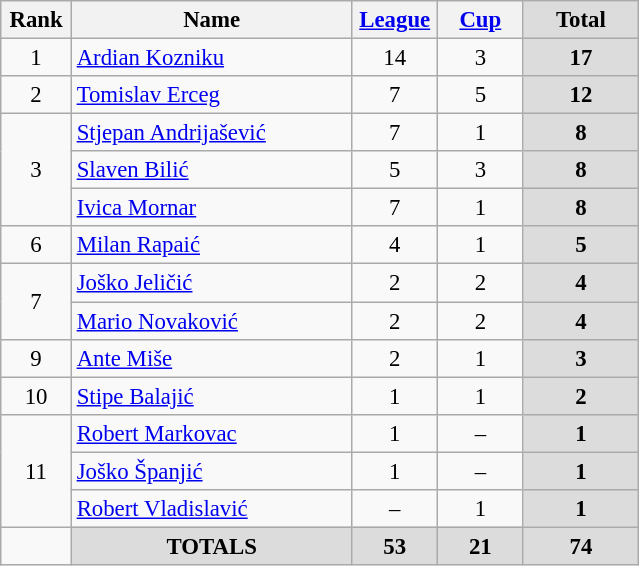<table class="wikitable" style="font-size: 95%; text-align: center;">
<tr>
<th width=40>Rank</th>
<th width=180>Name</th>
<th width=50><a href='#'>League</a></th>
<th width=50><a href='#'>Cup</a></th>
<th width=70 style="background: #DCDCDC">Total</th>
</tr>
<tr>
<td rowspan=1>1</td>
<td style="text-align:left;"> <a href='#'>Ardian Kozniku</a></td>
<td>14</td>
<td>3</td>
<th style="background: #DCDCDC">17</th>
</tr>
<tr>
<td rowspan=1>2</td>
<td style="text-align:left;"> <a href='#'>Tomislav Erceg</a></td>
<td>7</td>
<td>5</td>
<th style="background: #DCDCDC">12</th>
</tr>
<tr>
<td rowspan=3>3</td>
<td style="text-align:left;"> <a href='#'>Stjepan Andrijašević</a></td>
<td>7</td>
<td>1</td>
<th style="background: #DCDCDC">8</th>
</tr>
<tr>
<td style="text-align:left;"> <a href='#'>Slaven Bilić</a></td>
<td>5</td>
<td>3</td>
<th style="background: #DCDCDC">8</th>
</tr>
<tr>
<td style="text-align:left;"> <a href='#'>Ivica Mornar</a></td>
<td>7</td>
<td>1</td>
<th style="background: #DCDCDC">8</th>
</tr>
<tr>
<td rowspan=1>6</td>
<td style="text-align:left;"> <a href='#'>Milan Rapaić</a></td>
<td>4</td>
<td>1</td>
<th style="background: #DCDCDC">5</th>
</tr>
<tr>
<td rowspan=2>7</td>
<td style="text-align:left;"> <a href='#'>Joško Jeličić</a></td>
<td>2</td>
<td>2</td>
<th style="background: #DCDCDC">4</th>
</tr>
<tr>
<td style="text-align:left;"> <a href='#'>Mario Novaković</a></td>
<td>2</td>
<td>2</td>
<th style="background: #DCDCDC">4</th>
</tr>
<tr>
<td rowspan=1>9</td>
<td style="text-align:left;"> <a href='#'>Ante Miše</a></td>
<td>2</td>
<td>1</td>
<th style="background: #DCDCDC">3</th>
</tr>
<tr>
<td rowspan=1>10</td>
<td style="text-align:left;"> <a href='#'>Stipe Balajić</a></td>
<td>1</td>
<td>1</td>
<th style="background: #DCDCDC">2</th>
</tr>
<tr>
<td rowspan=3>11</td>
<td style="text-align:left;"> <a href='#'>Robert Markovac</a></td>
<td>1</td>
<td>–</td>
<th style="background: #DCDCDC">1</th>
</tr>
<tr>
<td style="text-align:left;"> <a href='#'>Joško Španjić</a></td>
<td>1</td>
<td>–</td>
<th style="background: #DCDCDC">1</th>
</tr>
<tr>
<td style="text-align:left;"> <a href='#'>Robert Vladislavić</a></td>
<td>–</td>
<td>1</td>
<th style="background: #DCDCDC">1</th>
</tr>
<tr>
<td></td>
<th style="background: #DCDCDC">TOTALS</th>
<th style="background: #DCDCDC">53</th>
<th style="background: #DCDCDC">21</th>
<th style="background: #DCDCDC">74</th>
</tr>
</table>
